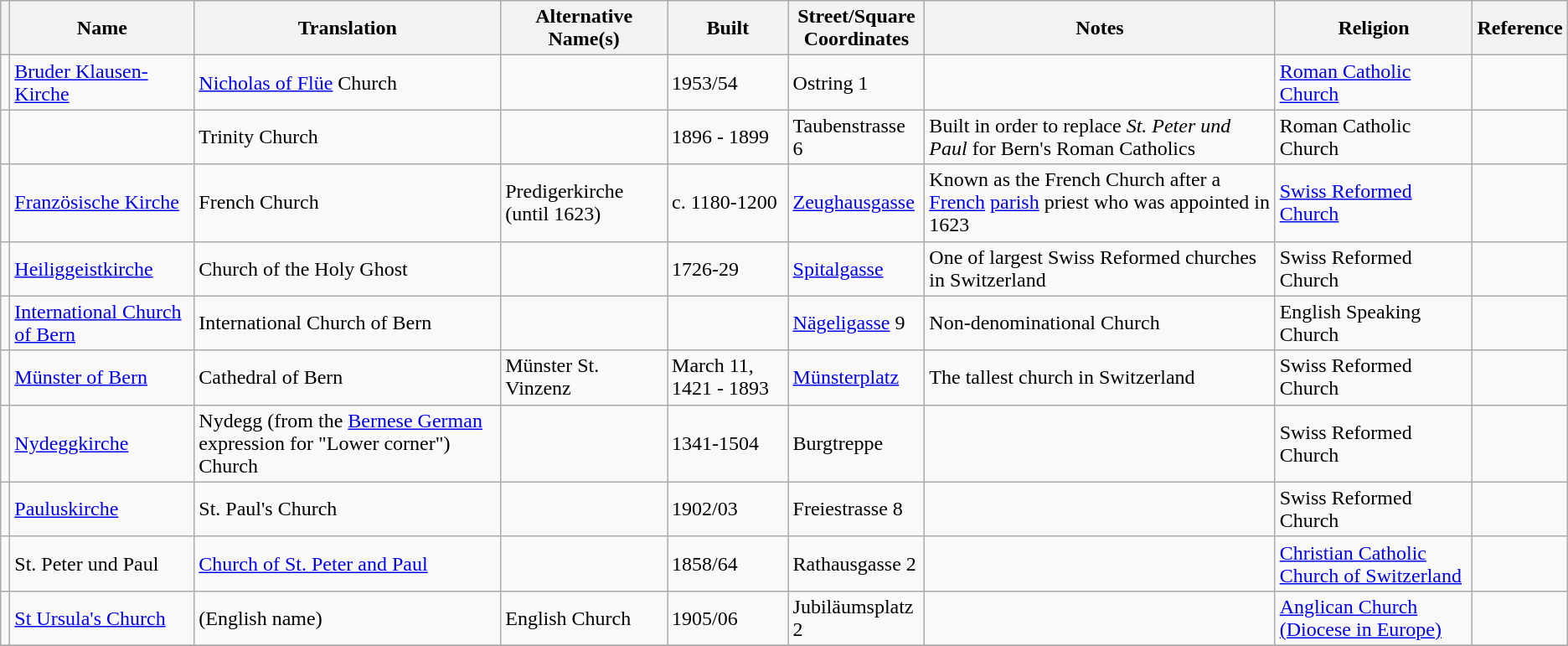<table class="wikitable sortable">
<tr>
<th></th>
<th>Name</th>
<th>Translation</th>
<th>Alternative Name(s)</th>
<th>Built</th>
<th>Street/Square<br>Coordinates</th>
<th>Notes</th>
<th>Religion</th>
<th>Reference</th>
</tr>
<tr>
<td></td>
<td><a href='#'>Bruder Klausen-Kirche</a></td>
<td><a href='#'>Nicholas of Flüe</a> Church</td>
<td></td>
<td>1953/54</td>
<td>Ostring 1 </td>
<td></td>
<td><a href='#'>Roman Catholic Church</a></td>
<td></td>
</tr>
<tr>
<td></td>
<td></td>
<td>Trinity Church</td>
<td></td>
<td>1896 - 1899</td>
<td>Taubenstrasse 6 </td>
<td>Built in order to replace <em>St. Peter und Paul</em> for Bern's Roman Catholics</td>
<td>Roman Catholic Church</td>
<td></td>
</tr>
<tr>
<td></td>
<td><a href='#'>Französische Kirche</a></td>
<td>French Church</td>
<td>Predigerkirche (until 1623)</td>
<td>c. 1180-1200</td>
<td><a href='#'>Zeughausgasse</a> </td>
<td>Known as the French Church after a <a href='#'>French</a> <a href='#'>parish</a> priest who was appointed in 1623</td>
<td><a href='#'>Swiss Reformed Church</a></td>
<td></td>
</tr>
<tr>
<td></td>
<td><a href='#'>Heiliggeistkirche</a></td>
<td>Church of the Holy Ghost</td>
<td></td>
<td>1726-29</td>
<td><a href='#'>Spitalgasse</a> </td>
<td>One of largest Swiss Reformed churches in Switzerland</td>
<td>Swiss Reformed Church</td>
<td></td>
</tr>
<tr>
<td></td>
<td><a href='#'>International Church of Bern</a></td>
<td>International Church of Bern</td>
<td></td>
<td></td>
<td><a href='#'>Nägeligasse</a> 9 </td>
<td>Non-denominational Church</td>
<td>English Speaking Church</td>
<td></td>
</tr>
<tr>
<td></td>
<td><a href='#'>Münster of Bern</a></td>
<td>Cathedral of Bern</td>
<td>Münster St. Vinzenz</td>
<td>March 11, 1421 - 1893</td>
<td><a href='#'>Münsterplatz</a> </td>
<td>The tallest church in Switzerland</td>
<td>Swiss Reformed Church</td>
<td></td>
</tr>
<tr>
<td></td>
<td><a href='#'>Nydeggkirche</a></td>
<td>Nydegg (from the <a href='#'>Bernese German</a> expression for "Lower corner") Church</td>
<td></td>
<td>1341-1504</td>
<td>Burgtreppe </td>
<td></td>
<td>Swiss Reformed Church</td>
<td></td>
</tr>
<tr>
<td></td>
<td><a href='#'>Pauluskirche</a></td>
<td>St. Paul's Church</td>
<td></td>
<td>1902/03</td>
<td>Freiestrasse 8 </td>
<td></td>
<td>Swiss Reformed Church</td>
<td></td>
</tr>
<tr>
<td></td>
<td>St. Peter und Paul</td>
<td><a href='#'>Church of St. Peter and Paul</a></td>
<td></td>
<td>1858/64</td>
<td>Rathausgasse 2 </td>
<td></td>
<td><a href='#'>Christian Catholic Church of Switzerland</a></td>
<td></td>
</tr>
<tr>
<td></td>
<td><a href='#'>St Ursula's Church</a></td>
<td>(English name)</td>
<td>English Church</td>
<td>1905/06</td>
<td>Jubiläumsplatz 2 </td>
<td></td>
<td><a href='#'>Anglican Church (Diocese in Europe)</a></td>
<td></td>
</tr>
<tr>
</tr>
</table>
